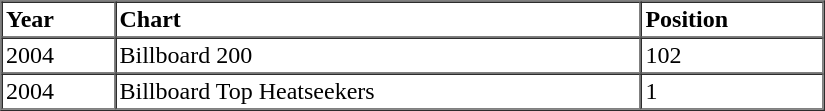<table border=1 cellspacing=0 cellpadding=2 width="550px">
<tr>
<th align="left">Year</th>
<th align="left">Chart</th>
<th align="left">Position</th>
</tr>
<tr>
<td align="left">2004</td>
<td align="left">Billboard 200</td>
<td align="left">102</td>
</tr>
<tr>
<td align="left">2004</td>
<td align="left">Billboard Top Heatseekers</td>
<td align="left">1</td>
</tr>
<tr>
</tr>
</table>
